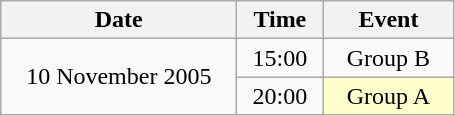<table class = "wikitable" style="text-align:center;">
<tr>
<th width=150>Date</th>
<th width=50>Time</th>
<th width=80>Event</th>
</tr>
<tr>
<td rowspan=2>10 November 2005</td>
<td>15:00</td>
<td>Group B</td>
</tr>
<tr>
<td>20:00</td>
<td bgcolor=ffffcc>Group A</td>
</tr>
</table>
